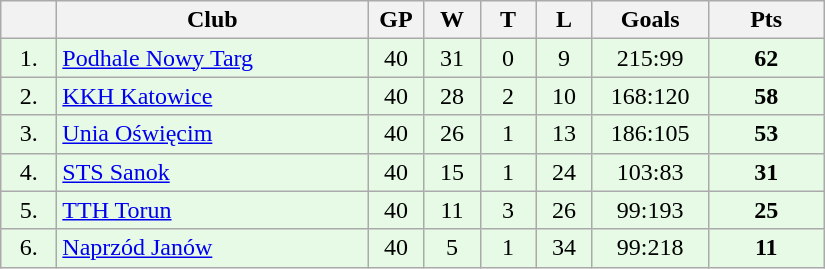<table class="wikitable">
<tr>
<th width="30"></th>
<th width="200">Club</th>
<th width="30">GP</th>
<th width="30">W</th>
<th width="30">T</th>
<th width="30">L</th>
<th width="70">Goals</th>
<th width="70">Pts</th>
</tr>
<tr bgcolor="#e6fae6" align="center">
<td>1.</td>
<td align="left"><a href='#'>Podhale Nowy Targ</a></td>
<td>40</td>
<td>31</td>
<td>0</td>
<td>9</td>
<td>215:99</td>
<td><strong>62</strong></td>
</tr>
<tr bgcolor="#e6fae6" align="center">
<td>2.</td>
<td align="left"><a href='#'>KKH Katowice</a></td>
<td>40</td>
<td>28</td>
<td>2</td>
<td>10</td>
<td>168:120</td>
<td><strong>58</strong></td>
</tr>
<tr bgcolor="#e6fae6" align="center">
<td>3.</td>
<td align="left"><a href='#'>Unia Oświęcim</a></td>
<td>40</td>
<td>26</td>
<td>1</td>
<td>13</td>
<td>186:105</td>
<td><strong>53</strong></td>
</tr>
<tr bgcolor="#e6fae6" align="center">
<td>4.</td>
<td align="left"><a href='#'>STS Sanok</a></td>
<td>40</td>
<td>15</td>
<td>1</td>
<td>24</td>
<td>103:83</td>
<td><strong>31</strong></td>
</tr>
<tr bgcolor="#e6fae6" align="center">
<td>5.</td>
<td align="left"><a href='#'>TTH Torun</a></td>
<td>40</td>
<td>11</td>
<td>3</td>
<td>26</td>
<td>99:193</td>
<td><strong>25</strong></td>
</tr>
<tr bgcolor="#e6fae6" align="center">
<td>6.</td>
<td align="left"><a href='#'>Naprzód Janów</a></td>
<td>40</td>
<td>5</td>
<td>1</td>
<td>34</td>
<td>99:218</td>
<td><strong>11</strong></td>
</tr>
</table>
